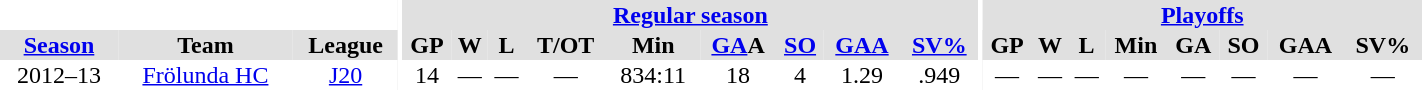<table border="0" cellpaddin="3" cellspacing="0" id="table3" width=75% style="text-align:center">
<tr bgcolor="#e0e0e0">
<th colspan="3" bgcolor="#ffffff"></th>
<th rowspan="99" bgcolor="#ffffff"></th>
<th colspan="9"><a href='#'>Regular season</a></th>
<th rowspan="99" bgcolor="#ffffff"></th>
<th colspan="8"><a href='#'>Playoffs</a></th>
</tr>
<tr bgcolor="#e0e0e0">
<th><a href='#'>Season</a></th>
<th>Team</th>
<th>League</th>
<th>GP</th>
<th>W</th>
<th>L</th>
<th>T/OT</th>
<th>Min</th>
<th><a href='#'>GA</a>A</th>
<th><a href='#'>SO</a></th>
<th><a href='#'>GAA</a></th>
<th><a href='#'>SV%</a></th>
<th>GP</th>
<th>W</th>
<th>L</th>
<th>Min</th>
<th>GA</th>
<th>SO</th>
<th>GAA</th>
<th>SV%</th>
</tr>
<tr ALIGN="center">
<td>2012–13</td>
<td><a href='#'>Frölunda HC</a></td>
<td><a href='#'>J20</a></td>
<td>14</td>
<td>—</td>
<td>—</td>
<td>—</td>
<td>834:11</td>
<td>18</td>
<td>4</td>
<td>1.29</td>
<td>.949</td>
<td>—</td>
<td>—</td>
<td>—</td>
<td>—</td>
<td>—</td>
<td>—</td>
<td>—</td>
<td>—</td>
</tr>
</table>
